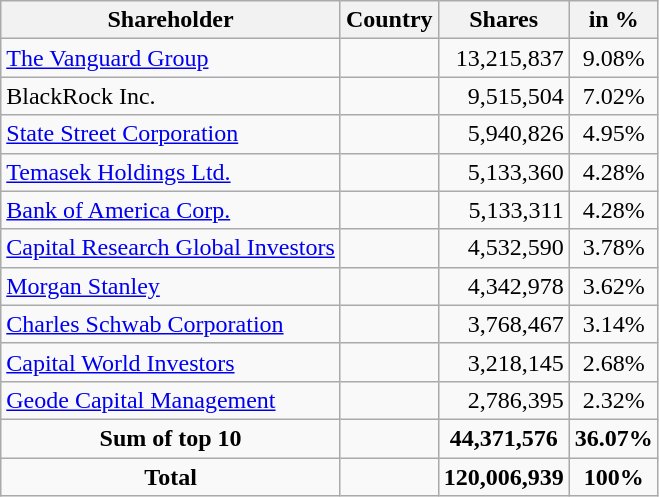<table class="wikitable" style="text-align:center;">
<tr>
<th>Shareholder</th>
<th>Country</th>
<th>Shares</th>
<th>in %</th>
</tr>
<tr>
<td style="text-align:left;"><a href='#'>The Vanguard Group</a></td>
<td></td>
<td style="text-align:right;">13,215,837</td>
<td>9.08%</td>
</tr>
<tr>
<td style="text-align:left;">BlackRock Inc.</td>
<td></td>
<td style="text-align:right;">9,515,504</td>
<td>7.02%</td>
</tr>
<tr>
<td style="text-align:left;"><a href='#'>State Street Corporation</a></td>
<td></td>
<td style="text-align:right;">5,940,826</td>
<td>4.95%</td>
</tr>
<tr>
<td style="text-align:left;"><a href='#'>Temasek Holdings Ltd.</a></td>
<td></td>
<td style="text-align:right;">5,133,360</td>
<td>4.28%</td>
</tr>
<tr>
<td style="text-align:left;"><a href='#'>Bank of America Corp.</a></td>
<td></td>
<td style="text-align:right;">5,133,311</td>
<td>4.28%</td>
</tr>
<tr>
<td style="text-align:left;"><a href='#'>Capital Research Global Investors</a></td>
<td></td>
<td style="text-align:right;">4,532,590</td>
<td>3.78%</td>
</tr>
<tr>
<td style="text-align:left;"><a href='#'>Morgan Stanley</a></td>
<td></td>
<td style="text-align:right;">4,342,978</td>
<td>3.62%</td>
</tr>
<tr>
<td style="text-align:left;"><a href='#'>Charles Schwab Corporation</a></td>
<td></td>
<td style="text-align:right;">3,768,467</td>
<td>3.14%</td>
</tr>
<tr>
<td style="text-align:left;"><a href='#'>Capital World Investors</a></td>
<td></td>
<td style="text-align:right;">3,218,145</td>
<td>2.68%</td>
</tr>
<tr>
<td style="text-align:left;"><a href='#'>Geode Capital Management</a></td>
<td></td>
<td style="text-align:right;">2,786,395</td>
<td>2.32%</td>
</tr>
<tr>
<td><strong>Sum of top 10</strong></td>
<td></td>
<td><strong>44,371,576</strong></td>
<td><strong>36.07%</strong></td>
</tr>
<tr>
<td><strong>Total</strong></td>
<td></td>
<td><strong>120,006,939</strong></td>
<td><strong>100%</strong></td>
</tr>
</table>
